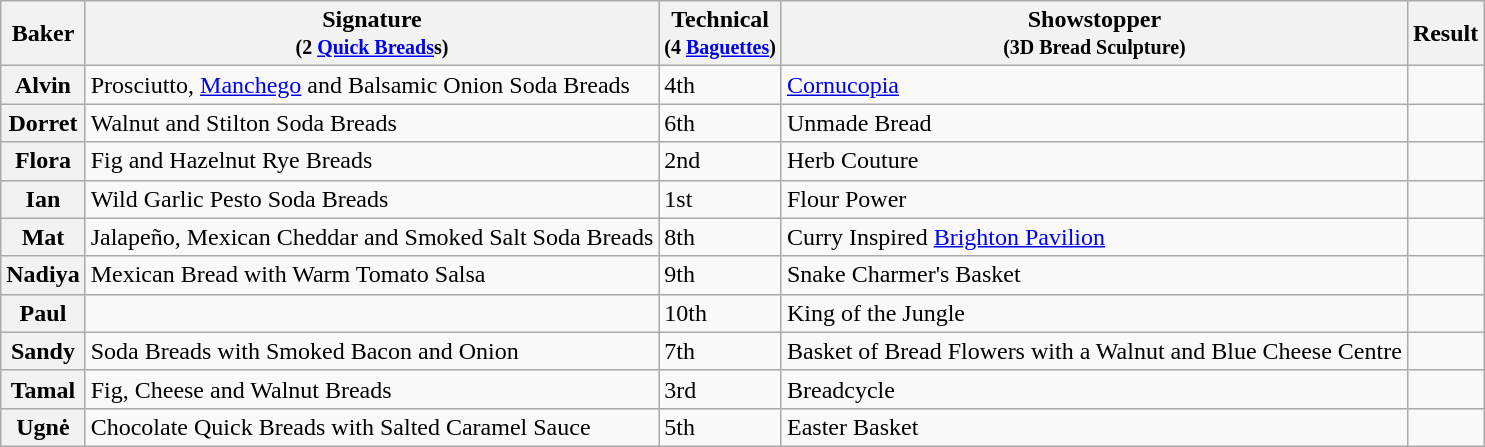<table class="wikitable sortable col3center sticky-header">
<tr>
<th scope="col">Baker</th>
<th scope="col" class="unsortable">Signature<br><small>(2 <a href='#'>Quick Breads</a>s)</small></th>
<th scope="col">Technical<br><small>(4 <a href='#'>Baguettes</a>)</small></th>
<th scope="col" class="unsortable">Showstopper<br><small>(3D Bread Sculpture)</small></th>
<th scope="col">Result</th>
</tr>
<tr>
<th scope="row">Alvin</th>
<td>Prosciutto, <a href='#'>Manchego</a> and Balsamic Onion Soda Breads</td>
<td>4th</td>
<td><a href='#'>Cornucopia</a></td>
<td></td>
</tr>
<tr>
<th scope="row">Dorret</th>
<td>Walnut and Stilton Soda Breads</td>
<td>6th</td>
<td>Unmade Bread</td>
<td></td>
</tr>
<tr>
<th scope="row">Flora</th>
<td>Fig and Hazelnut Rye Breads</td>
<td>2nd</td>
<td>Herb Couture</td>
<td></td>
</tr>
<tr>
<th scope="row">Ian</th>
<td>Wild Garlic Pesto Soda Breads</td>
<td>1st</td>
<td>Flour Power</td>
<td></td>
</tr>
<tr>
<th scope="row">Mat</th>
<td>Jalapeño, Mexican Cheddar and Smoked Salt Soda Breads</td>
<td>8th</td>
<td>Curry Inspired <a href='#'>Brighton Pavilion</a></td>
<td></td>
</tr>
<tr>
<th scope="row">Nadiya</th>
<td>Mexican Bread with Warm Tomato Salsa</td>
<td>9th</td>
<td>Snake Charmer's Basket</td>
<td></td>
</tr>
<tr>
<th scope="row">Paul</th>
<td></td>
<td>10th</td>
<td>King of the Jungle</td>
<td></td>
</tr>
<tr>
<th scope="row">Sandy</th>
<td>Soda Breads with Smoked Bacon and Onion</td>
<td>7th</td>
<td>Basket of Bread Flowers with a Walnut and Blue Cheese Centre</td>
<td></td>
</tr>
<tr>
<th scope="row">Tamal</th>
<td>Fig, Cheese and Walnut Breads</td>
<td>3rd</td>
<td>Breadcycle</td>
<td></td>
</tr>
<tr>
<th scope="row">Ugnė</th>
<td>Chocolate Quick Breads with Salted Caramel Sauce</td>
<td>5th</td>
<td>Easter Basket</td>
<td></td>
</tr>
</table>
